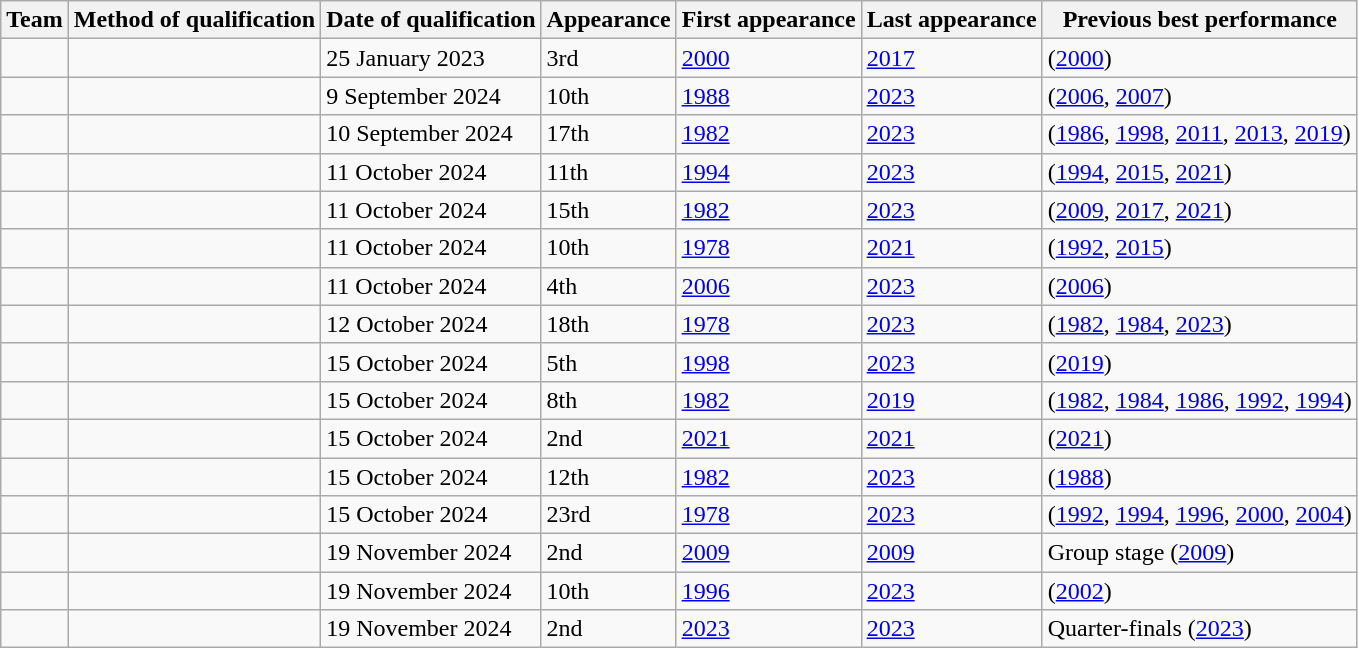<table class="wikitable sortable">
<tr>
<th>Team</th>
<th>Method of qualification</th>
<th>Date of qualification</th>
<th data-sort-type="number">Appearance</th>
<th>First appearance</th>
<th>Last appearance</th>
<th>Previous best performance</th>
</tr>
<tr>
<td></td>
<td></td>
<td>25 January 2023</td>
<td>3rd </td>
<td><a href='#'>2000</a></td>
<td><a href='#'>2017</a></td>
<td> (<a href='#'>2000</a>)</td>
</tr>
<tr>
<td></td>
<td></td>
<td>9 September 2024</td>
<td>10th</td>
<td><a href='#'>1988</a></td>
<td><a href='#'>2023</a></td>
<td><strong></strong> (<a href='#'>2006</a>, <a href='#'>2007</a>)</td>
</tr>
<tr>
<td></td>
<td></td>
<td>10 September 2024</td>
<td>17th</td>
<td><a href='#'>1982</a></td>
<td><a href='#'>2023</a></td>
<td><strong></strong> (<a href='#'>1986</a>, <a href='#'>1998</a>, <a href='#'>2011</a>, <a href='#'>2013</a>, <a href='#'>2019</a>)</td>
</tr>
<tr>
<td></td>
<td></td>
<td>11 October 2024</td>
<td>11th</td>
<td><a href='#'>1994</a></td>
<td><a href='#'>2023</a></td>
<td> (<a href='#'>1994</a>, <a href='#'>2015</a>, <a href='#'>2021</a>)</td>
</tr>
<tr>
<td></td>
<td></td>
<td>11 October 2024</td>
<td>15th</td>
<td><a href='#'>1982</a></td>
<td><a href='#'>2023</a></td>
<td><strong></strong> (<a href='#'>2009</a>, <a href='#'>2017</a>, <a href='#'>2021</a>)</td>
</tr>
<tr>
<td></td>
<td></td>
<td>11 October 2024</td>
<td>10th</td>
<td><a href='#'>1978</a></td>
<td><a href='#'>2021</a></td>
<td> (<a href='#'>1992</a>, <a href='#'>2015</a>)</td>
</tr>
<tr>
<td></td>
<td></td>
<td>11 October 2024</td>
<td>4th </td>
<td><a href='#'>2006</a></td>
<td><a href='#'>2023</a></td>
<td> (<a href='#'>2006</a>)</td>
</tr>
<tr>
<td></td>
<td></td>
<td>12 October 2024</td>
<td>18th</td>
<td><a href='#'>1978</a></td>
<td><a href='#'>2023</a></td>
<td><strong></strong> (<a href='#'>1982</a>, <a href='#'>1984</a>, <a href='#'>2023</a>)</td>
</tr>
<tr>
<td></td>
<td></td>
<td>15 October 2024</td>
<td>5th</td>
<td><a href='#'>1998</a></td>
<td><a href='#'>2023</a></td>
<td> (<a href='#'>2019</a>)</td>
</tr>
<tr>
<td></td>
<td></td>
<td>15 October 2024</td>
<td>8th</td>
<td><a href='#'>1982</a></td>
<td><a href='#'>2019</a></td>
<td> (<a href='#'>1982</a>, <a href='#'>1984</a>, <a href='#'>1986</a>, <a href='#'>1992</a>, <a href='#'>1994</a>)</td>
</tr>
<tr>
<td></td>
<td></td>
<td>15 October 2024</td>
<td>2nd </td>
<td><a href='#'>2021</a></td>
<td><a href='#'>2021</a></td>
<td> (<a href='#'>2021</a>)</td>
</tr>
<tr>
<td></td>
<td></td>
<td>15 October 2024</td>
<td>12th</td>
<td><a href='#'>1982</a></td>
<td><a href='#'>2023</a></td>
<td><strong></strong> (<a href='#'>1988</a>)</td>
</tr>
<tr>
<td></td>
<td></td>
<td>15 October 2024</td>
<td>23rd</td>
<td><a href='#'>1978</a></td>
<td><a href='#'>2023</a></td>
<td><strong></strong> (<a href='#'>1992</a>, <a href='#'>1994</a>, <a href='#'>1996</a>, <a href='#'>2000</a>, <a href='#'>2004</a>)</td>
</tr>
<tr>
<td></td>
<td></td>
<td>19 November 2024</td>
<td>2nd</td>
<td><a href='#'>2009</a></td>
<td><a href='#'>2009</a></td>
<td>Group stage (<a href='#'>2009</a>)</td>
</tr>
<tr>
<td></td>
<td></td>
<td>19 November 2024</td>
<td>10th </td>
<td><a href='#'>1996</a></td>
<td><a href='#'>2023</a></td>
<td><strong></strong> (<a href='#'>2002</a>)</td>
</tr>
<tr>
<td></td>
<td></td>
<td>19 November 2024</td>
<td>2nd </td>
<td><a href='#'>2023</a></td>
<td><a href='#'>2023</a></td>
<td>Quarter-finals (<a href='#'>2023</a>)</td>
</tr>
</table>
